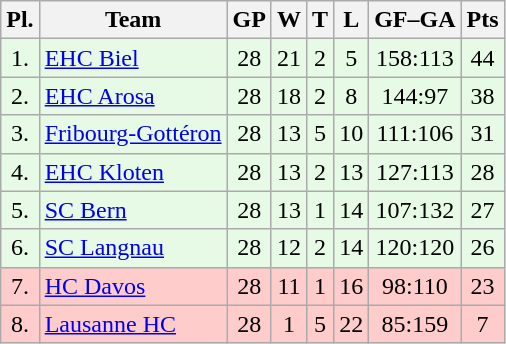<table class="wikitable">
<tr>
<th>Pl.</th>
<th>Team</th>
<th>GP</th>
<th>W</th>
<th>T</th>
<th>L</th>
<th>GF–GA</th>
<th>Pts</th>
</tr>
<tr align="center " bgcolor="#e6fae6">
<td>1.</td>
<td align="left"><a href='#'>EHC Biel</a></td>
<td>28</td>
<td>21</td>
<td>2</td>
<td>5</td>
<td>158:113</td>
<td>44</td>
</tr>
<tr align="center "  bgcolor="#e6fae6">
<td>2.</td>
<td align="left"><a href='#'>EHC Arosa</a></td>
<td>28</td>
<td>18</td>
<td>2</td>
<td>8</td>
<td>144:97</td>
<td>38</td>
</tr>
<tr align="center "  bgcolor="#e6fae6">
<td>3.</td>
<td align="left"><a href='#'>Fribourg-Gottéron</a></td>
<td>28</td>
<td>13</td>
<td>5</td>
<td>10</td>
<td>111:106</td>
<td>31</td>
</tr>
<tr align="center "  bgcolor="#e6fae6">
<td>4.</td>
<td align="left"><a href='#'>EHC Kloten</a></td>
<td>28</td>
<td>13</td>
<td>2</td>
<td>13</td>
<td>127:113</td>
<td>28</td>
</tr>
<tr align="center " bgcolor="#e6fae6">
<td>5.</td>
<td align="left"><a href='#'>SC Bern</a></td>
<td>28</td>
<td>13</td>
<td>1</td>
<td>14</td>
<td>107:132</td>
<td>27</td>
</tr>
<tr align="center "  bgcolor="#e6fae6">
<td>6.</td>
<td align="left"><a href='#'>SC Langnau</a></td>
<td>28</td>
<td>12</td>
<td>2</td>
<td>14</td>
<td>120:120</td>
<td>26</td>
</tr>
<tr align="center "  bgcolor="#ffcccc">
<td>7.</td>
<td align="left"><a href='#'>HC Davos</a></td>
<td>28</td>
<td>11</td>
<td>1</td>
<td>16</td>
<td>98:110</td>
<td>23</td>
</tr>
<tr align="center "  bgcolor="#ffcccc">
<td>8.</td>
<td align="left"><a href='#'>Lausanne HC</a></td>
<td>28</td>
<td>1</td>
<td>5</td>
<td>22</td>
<td>85:159</td>
<td>7</td>
</tr>
</table>
